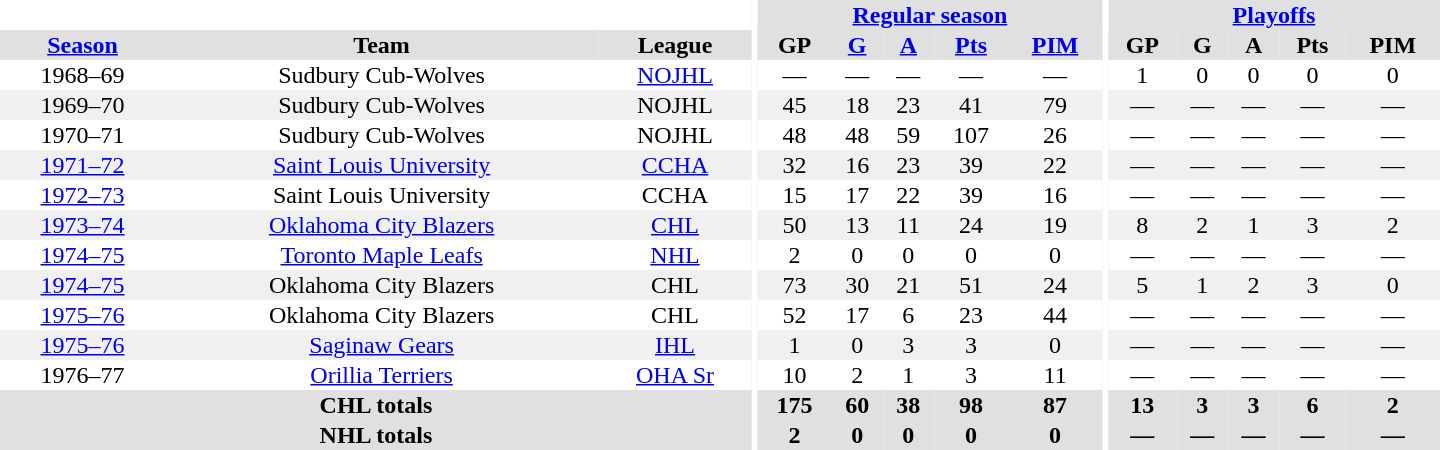<table border="0" cellpadding="1" cellspacing="0" style="text-align:center; width:60em">
<tr bgcolor="#e0e0e0">
<th colspan="3" bgcolor="#ffffff"></th>
<th rowspan="100" bgcolor="#ffffff"></th>
<th colspan="5"><a href='#'>Regular season</a></th>
<th rowspan="100" bgcolor="#ffffff"></th>
<th colspan="5"><a href='#'>Playoffs</a></th>
</tr>
<tr bgcolor="#e0e0e0">
<th><a href='#'>Season</a></th>
<th>Team</th>
<th>League</th>
<th>GP</th>
<th><a href='#'>G</a></th>
<th><a href='#'>A</a></th>
<th><a href='#'>Pts</a></th>
<th><a href='#'>PIM</a></th>
<th>GP</th>
<th>G</th>
<th>A</th>
<th>Pts</th>
<th>PIM</th>
</tr>
<tr>
<td>1968–69</td>
<td>Sudbury Cub-Wolves</td>
<td><a href='#'>NOJHL</a></td>
<td>—</td>
<td>—</td>
<td>—</td>
<td>—</td>
<td>—</td>
<td>1</td>
<td>0</td>
<td>0</td>
<td>0</td>
<td>0</td>
</tr>
<tr bgcolor="#f0f0f0">
<td>1969–70</td>
<td>Sudbury Cub-Wolves</td>
<td>NOJHL</td>
<td>45</td>
<td>18</td>
<td>23</td>
<td>41</td>
<td>79</td>
<td>—</td>
<td>—</td>
<td>—</td>
<td>—</td>
<td>—</td>
</tr>
<tr>
<td>1970–71</td>
<td>Sudbury Cub-Wolves</td>
<td>NOJHL</td>
<td>48</td>
<td>48</td>
<td>59</td>
<td>107</td>
<td>26</td>
<td>—</td>
<td>—</td>
<td>—</td>
<td>—</td>
<td>—</td>
</tr>
<tr bgcolor="#f0f0f0">
<td><a href='#'>1971–72</a></td>
<td><a href='#'>Saint Louis University</a></td>
<td><a href='#'>CCHA</a></td>
<td>32</td>
<td>16</td>
<td>23</td>
<td>39</td>
<td>22</td>
<td>—</td>
<td>—</td>
<td>—</td>
<td>—</td>
<td>—</td>
</tr>
<tr>
<td><a href='#'>1972–73</a></td>
<td>Saint Louis University</td>
<td>CCHA</td>
<td>15</td>
<td>17</td>
<td>22</td>
<td>39</td>
<td>16</td>
<td>—</td>
<td>—</td>
<td>—</td>
<td>—</td>
<td>—</td>
</tr>
<tr bgcolor="#f0f0f0">
<td><a href='#'>1973–74</a></td>
<td><a href='#'>Oklahoma City Blazers</a></td>
<td><a href='#'>CHL</a></td>
<td>50</td>
<td>13</td>
<td>11</td>
<td>24</td>
<td>19</td>
<td>8</td>
<td>2</td>
<td>1</td>
<td>3</td>
<td>2</td>
</tr>
<tr>
<td><a href='#'>1974–75</a></td>
<td><a href='#'>Toronto Maple Leafs</a></td>
<td><a href='#'>NHL</a></td>
<td>2</td>
<td>0</td>
<td>0</td>
<td>0</td>
<td>0</td>
<td>—</td>
<td>—</td>
<td>—</td>
<td>—</td>
<td>—</td>
</tr>
<tr bgcolor="#f0f0f0">
<td><a href='#'>1974–75</a></td>
<td>Oklahoma City Blazers</td>
<td>CHL</td>
<td>73</td>
<td>30</td>
<td>21</td>
<td>51</td>
<td>24</td>
<td>5</td>
<td>1</td>
<td>2</td>
<td>3</td>
<td>0</td>
</tr>
<tr>
<td><a href='#'>1975–76</a></td>
<td>Oklahoma City Blazers</td>
<td>CHL</td>
<td>52</td>
<td>17</td>
<td>6</td>
<td>23</td>
<td>44</td>
<td>—</td>
<td>—</td>
<td>—</td>
<td>—</td>
<td>—</td>
</tr>
<tr bgcolor="#f0f0f0">
<td><a href='#'>1975–76</a></td>
<td><a href='#'>Saginaw Gears</a></td>
<td><a href='#'>IHL</a></td>
<td>1</td>
<td>0</td>
<td>3</td>
<td>3</td>
<td>0</td>
<td>—</td>
<td>—</td>
<td>—</td>
<td>—</td>
<td>—</td>
</tr>
<tr>
<td>1976–77</td>
<td><a href='#'>Orillia Terriers</a></td>
<td><a href='#'>OHA Sr</a></td>
<td>10</td>
<td>2</td>
<td>1</td>
<td>3</td>
<td>11</td>
<td>—</td>
<td>—</td>
<td>—</td>
<td>—</td>
<td>—</td>
</tr>
<tr bgcolor="#e0e0e0">
<th colspan="3">CHL totals</th>
<th>175</th>
<th>60</th>
<th>38</th>
<th>98</th>
<th>87</th>
<th>13</th>
<th>3</th>
<th>3</th>
<th>6</th>
<th>2</th>
</tr>
<tr bgcolor="#e0e0e0">
<th colspan="3">NHL totals</th>
<th>2</th>
<th>0</th>
<th>0</th>
<th>0</th>
<th>0</th>
<th>—</th>
<th>—</th>
<th>—</th>
<th>—</th>
<th>—</th>
</tr>
</table>
